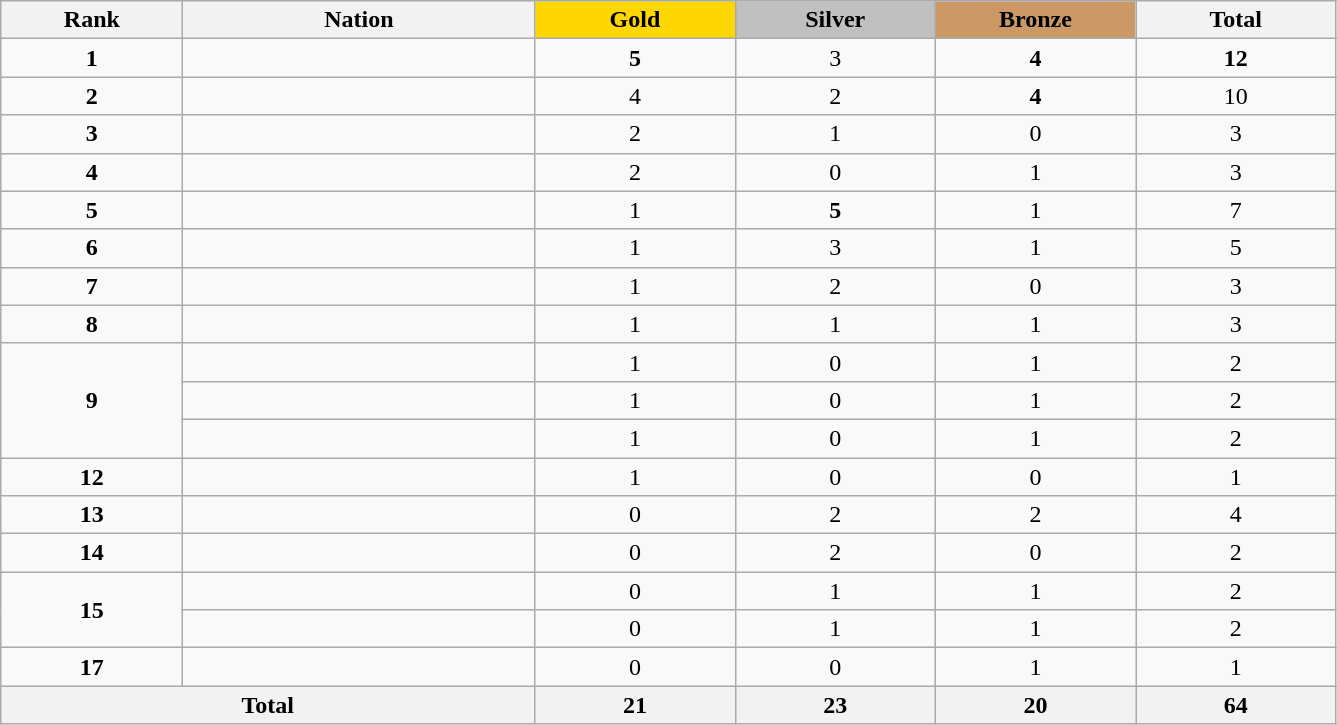<table class="wikitable collapsible autocollapse plainrowheaders" width=70.5% style="text-align:center;">
<tr style="background-color:#EDEDED;">
<th width=100px class="hintergrundfarbe5">Rank</th>
<th width=200px class="hintergrundfarbe6">Nation</th>
<th style="background:    gold; width:15%">Gold</th>
<th style="background:  silver; width:15%">Silver</th>
<th style="background: #CC9966; width:15%">Bronze</th>
<th class="hintergrundfarbe6" style="width:15%">Total</th>
</tr>
<tr>
<td><strong>1</strong></td>
<td align=left></td>
<td><strong>5</strong></td>
<td>3</td>
<td><strong>4</strong></td>
<td><strong>12</strong></td>
</tr>
<tr>
<td><strong>2</strong></td>
<td align=left></td>
<td>4</td>
<td>2</td>
<td><strong>4</strong></td>
<td>10</td>
</tr>
<tr>
<td><strong>3</strong></td>
<td align=left></td>
<td>2</td>
<td>1</td>
<td>0</td>
<td>3</td>
</tr>
<tr>
<td><strong>4</strong></td>
<td align=left></td>
<td>2</td>
<td>0</td>
<td>1</td>
<td>3</td>
</tr>
<tr>
<td><strong>5</strong></td>
<td align=left></td>
<td>1</td>
<td><strong>5</strong></td>
<td>1</td>
<td>7</td>
</tr>
<tr>
<td><strong>6</strong></td>
<td align=left></td>
<td>1</td>
<td>3</td>
<td>1</td>
<td>5</td>
</tr>
<tr>
<td><strong>7</strong></td>
<td align=left></td>
<td>1</td>
<td>2</td>
<td>0</td>
<td>3</td>
</tr>
<tr>
<td><strong>8</strong></td>
<td align=left></td>
<td>1</td>
<td>1</td>
<td>1</td>
<td>3</td>
</tr>
<tr>
<td rowspan=3><strong>9</strong></td>
<td align=left></td>
<td>1</td>
<td>0</td>
<td>1</td>
<td>2</td>
</tr>
<tr>
<td align=left></td>
<td>1</td>
<td>0</td>
<td>1</td>
<td>2</td>
</tr>
<tr>
<td align=left><em></em></td>
<td>1</td>
<td>0</td>
<td>1</td>
<td>2</td>
</tr>
<tr>
<td><strong>12</strong></td>
<td align=left></td>
<td>1</td>
<td>0</td>
<td>0</td>
<td>1</td>
</tr>
<tr>
<td><strong>13</strong></td>
<td align=left></td>
<td>0</td>
<td>2</td>
<td>2</td>
<td>4</td>
</tr>
<tr>
<td><strong>14</strong></td>
<td align=left></td>
<td>0</td>
<td>2</td>
<td>0</td>
<td>2</td>
</tr>
<tr>
<td rowspan=2><strong>15</strong></td>
<td align=left></td>
<td>0</td>
<td>1</td>
<td>1</td>
<td>2</td>
</tr>
<tr>
<td align=left><em></em></td>
<td>0</td>
<td>1</td>
<td>1</td>
<td>2</td>
</tr>
<tr>
<td><strong>17</strong></td>
<td align=left></td>
<td>0</td>
<td>0</td>
<td>1</td>
<td>1</td>
</tr>
<tr>
<th colspan=2>Total</th>
<th>21</th>
<th>23</th>
<th>20</th>
<th>64</th>
</tr>
</table>
